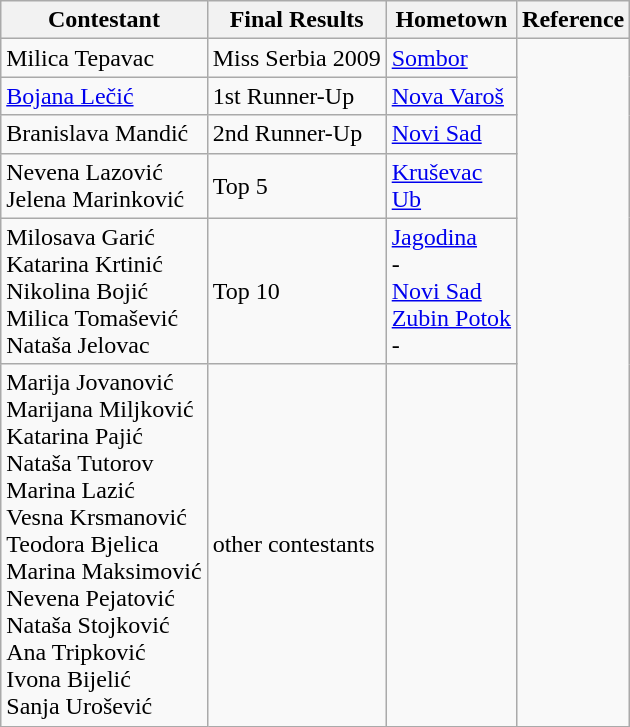<table class="wikitable sortable">
<tr>
<th>Contestant</th>
<th>Final Results</th>
<th>Hometown</th>
<th>Reference</th>
</tr>
<tr>
<td>Milica Tepavac</td>
<td>Miss Serbia 2009</td>
<td><a href='#'>Sombor</a></td>
<td rowspan="6"></td>
</tr>
<tr>
<td><a href='#'>Bojana Lečić</a></td>
<td>1st Runner-Up</td>
<td><a href='#'>Nova Varoš</a></td>
</tr>
<tr>
<td>Branislava Mandić</td>
<td>2nd Runner-Up</td>
<td><a href='#'>Novi Sad</a></td>
</tr>
<tr>
<td>Nevena Lazović <br> Jelena Marinković</td>
<td>Top 5</td>
<td><a href='#'>Kruševac</a><br><a href='#'>Ub</a></td>
</tr>
<tr>
<td>Milosava Garić   <br>Katarina Krtinić<br>Nikolina Bojić<br>Milica Tomašević <br>Nataša Jelovac</td>
<td>Top 10</td>
<td><a href='#'>Jagodina</a> <br> - <br><a href='#'>Novi Sad</a><br><a href='#'>Zubin Potok</a><br> -</td>
</tr>
<tr>
<td>Marija Jovanović  <br>  Marijana Miljković <br>  Katarina Pajić  <br> Nataša Tutorov  <br> Marina Lazić  <br> Vesna Krsmanović  <br>  Teodora Bjelica   <br> Marina Maksimović <br> Nevena Pejatović   <br> Nataša Stojković  <br> Ana Tripković  <br> Ivona Bijelić  <br> Sanja Urošević</td>
<td>other contestants</td>
<td></td>
</tr>
</table>
